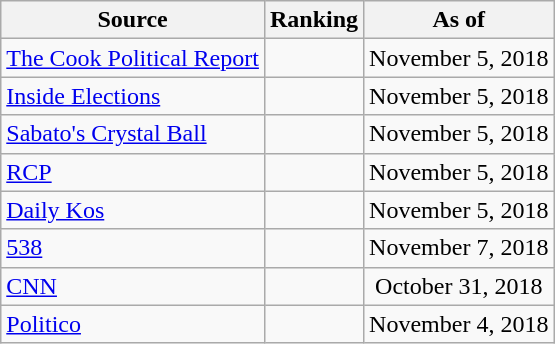<table class="wikitable" style="text-align:center">
<tr>
<th>Source</th>
<th>Ranking</th>
<th>As of</th>
</tr>
<tr>
<td align=left><a href='#'>The Cook Political Report</a></td>
<td></td>
<td>November 5, 2018</td>
</tr>
<tr>
<td align=left><a href='#'>Inside Elections</a></td>
<td></td>
<td>November 5, 2018</td>
</tr>
<tr>
<td align=left><a href='#'>Sabato's Crystal Ball</a></td>
<td></td>
<td>November 5, 2018</td>
</tr>
<tr>
<td align="left"><a href='#'>RCP</a></td>
<td></td>
<td>November 5, 2018</td>
</tr>
<tr>
<td align="left"><a href='#'>Daily Kos</a></td>
<td></td>
<td>November 5, 2018</td>
</tr>
<tr>
<td align="left"><a href='#'>538</a></td>
<td></td>
<td>November 7, 2018</td>
</tr>
<tr>
<td align="left"><a href='#'>CNN</a></td>
<td></td>
<td>October 31, 2018</td>
</tr>
<tr>
<td align="left"><a href='#'>Politico</a></td>
<td></td>
<td>November 4, 2018</td>
</tr>
</table>
